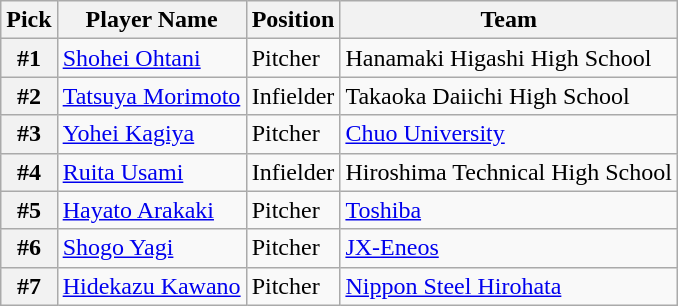<table class="wikitable">
<tr>
<th>Pick</th>
<th>Player Name</th>
<th>Position</th>
<th>Team</th>
</tr>
<tr>
<th>#1</th>
<td><a href='#'>Shohei Ohtani</a></td>
<td>Pitcher</td>
<td>Hanamaki Higashi High School</td>
</tr>
<tr>
<th>#2</th>
<td><a href='#'>Tatsuya Morimoto</a></td>
<td>Infielder</td>
<td>Takaoka Daiichi High School</td>
</tr>
<tr>
<th>#3</th>
<td><a href='#'>Yohei Kagiya</a></td>
<td>Pitcher</td>
<td><a href='#'>Chuo University</a></td>
</tr>
<tr>
<th>#4</th>
<td><a href='#'>Ruita Usami</a></td>
<td>Infielder</td>
<td>Hiroshima Technical High School</td>
</tr>
<tr>
<th>#5</th>
<td><a href='#'>Hayato Arakaki</a></td>
<td>Pitcher</td>
<td><a href='#'>Toshiba</a></td>
</tr>
<tr>
<th>#6</th>
<td><a href='#'>Shogo Yagi</a></td>
<td>Pitcher</td>
<td><a href='#'>JX-Eneos</a></td>
</tr>
<tr>
<th>#7</th>
<td><a href='#'>Hidekazu Kawano</a></td>
<td>Pitcher</td>
<td><a href='#'>Nippon Steel Hirohata</a></td>
</tr>
</table>
